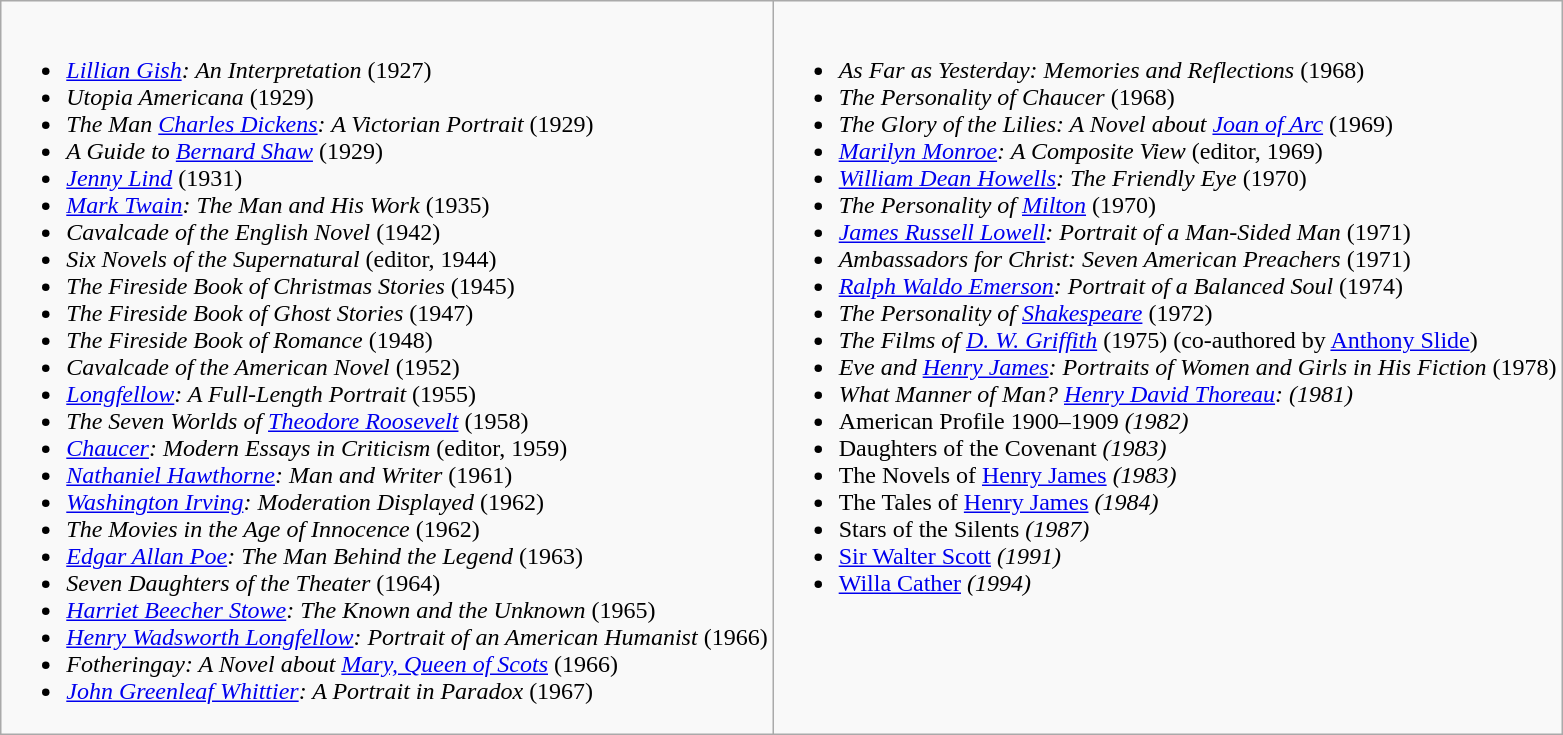<table class=wikitable>
<tr>
<td valign="top"><br><ul><li><em><a href='#'>Lillian Gish</a>: An Interpretation</em> (1927)</li><li><em>Utopia Americana</em> (1929)</li><li><em>The Man <a href='#'>Charles Dickens</a>: A Victorian Portrait</em> (1929)</li><li><em>A Guide to <a href='#'>Bernard Shaw</a></em> (1929)</li><li><em><a href='#'>Jenny Lind</a></em> (1931)</li><li><em><a href='#'>Mark Twain</a>: The Man and His Work</em> (1935)</li><li><em>Cavalcade of the English Novel</em> (1942)</li><li><em>Six Novels of the Supernatural</em> (editor, 1944)</li><li><em>The Fireside Book of Christmas Stories</em> (1945)</li><li><em>The Fireside Book of Ghost Stories</em> (1947)</li><li><em>The Fireside Book of Romance</em> (1948)</li><li><em>Cavalcade of the American Novel</em> (1952)</li><li><em><a href='#'>Longfellow</a>: A Full-Length Portrait</em> (1955)</li><li><em>The Seven Worlds of <a href='#'>Theodore Roosevelt</a></em> (1958)</li><li><em><a href='#'>Chaucer</a>: Modern Essays in Criticism</em> (editor, 1959)</li><li><em><a href='#'>Nathaniel Hawthorne</a>: Man and Writer</em> (1961)</li><li><em><a href='#'>Washington Irving</a>: Moderation Displayed</em> (1962)</li><li><em>The Movies in the Age of Innocence</em> (1962)</li><li><em><a href='#'>Edgar Allan Poe</a>: The Man Behind the Legend</em> (1963)</li><li><em>Seven Daughters of the Theater</em> (1964)</li><li><em><a href='#'>Harriet Beecher Stowe</a>: The Known and the Unknown</em> (1965)</li><li><em><a href='#'>Henry Wadsworth Longfellow</a>: Portrait of an American Humanist</em> (1966)</li><li><em>Fotheringay: A Novel about <a href='#'>Mary, Queen of Scots</a></em> (1966)</li><li><em><a href='#'>John Greenleaf Whittier</a>: A Portrait in Paradox</em> (1967)</li></ul></td>
<td valign="top"><br><ul><li><em>As Far as Yesterday: Memories and Reflections</em> (1968)</li><li><em>The Personality of Chaucer</em> (1968)</li><li><em>The Glory of the Lilies: A Novel about <a href='#'>Joan of Arc</a></em> (1969)</li><li><em><a href='#'>Marilyn Monroe</a>: A Composite View</em> (editor, 1969)</li><li><em><a href='#'>William Dean Howells</a>: The Friendly Eye</em> (1970)</li><li><em>The Personality of <a href='#'>Milton</a></em> (1970)</li><li><em><a href='#'>James Russell Lowell</a>: Portrait of a Man-Sided Man</em> (1971)</li><li><em>Ambassadors for Christ: Seven American Preachers</em> (1971)</li><li><em><a href='#'>Ralph Waldo Emerson</a>: Portrait of a Balanced Soul</em> (1974)</li><li><em>The Personality of <a href='#'>Shakespeare</a></em> (1972)</li><li><em>The Films of <a href='#'>D. W. Griffith</a></em> (1975) (co-authored by <a href='#'>Anthony Slide</a>)</li><li><em>Eve and <a href='#'>Henry James</a>: Portraits of Women and Girls in His Fiction</em> (1978)</li><li><em>What Manner of Man? <a href='#'>Henry David Thoreau</a>: (1981)</li><li></em>American Profile 1900–1909<em> (1982)</li><li></em>Daughters of the Covenant<em> (1983)</li><li></em>The Novels of <a href='#'>Henry James</a><em> (1983)</li><li></em>The Tales of <a href='#'>Henry James</a><em> (1984)</li><li></em>Stars of the Silents<em> (1987)</li><li></em><a href='#'>Sir Walter Scott</a><em> (1991)</li><li></em><a href='#'>Willa Cather</a><em> (1994)</li></ul></td>
</tr>
</table>
